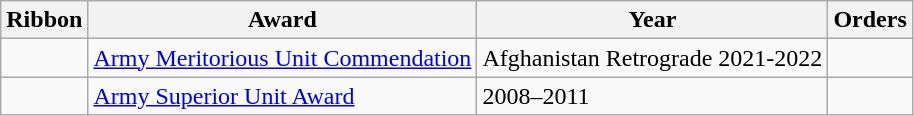<table class="wikitable">
<tr>
<th>Ribbon</th>
<th>Award</th>
<th>Year</th>
<th>Orders</th>
</tr>
<tr>
<td></td>
<td><a href='#'>Army Meritorious Unit Commendation</a></td>
<td>Afghanistan Retrograde 2021-2022</td>
<td></td>
</tr>
<tr>
<td></td>
<td><a href='#'>Army Superior Unit Award</a></td>
<td>2008–2011</td>
<td></td>
</tr>
</table>
